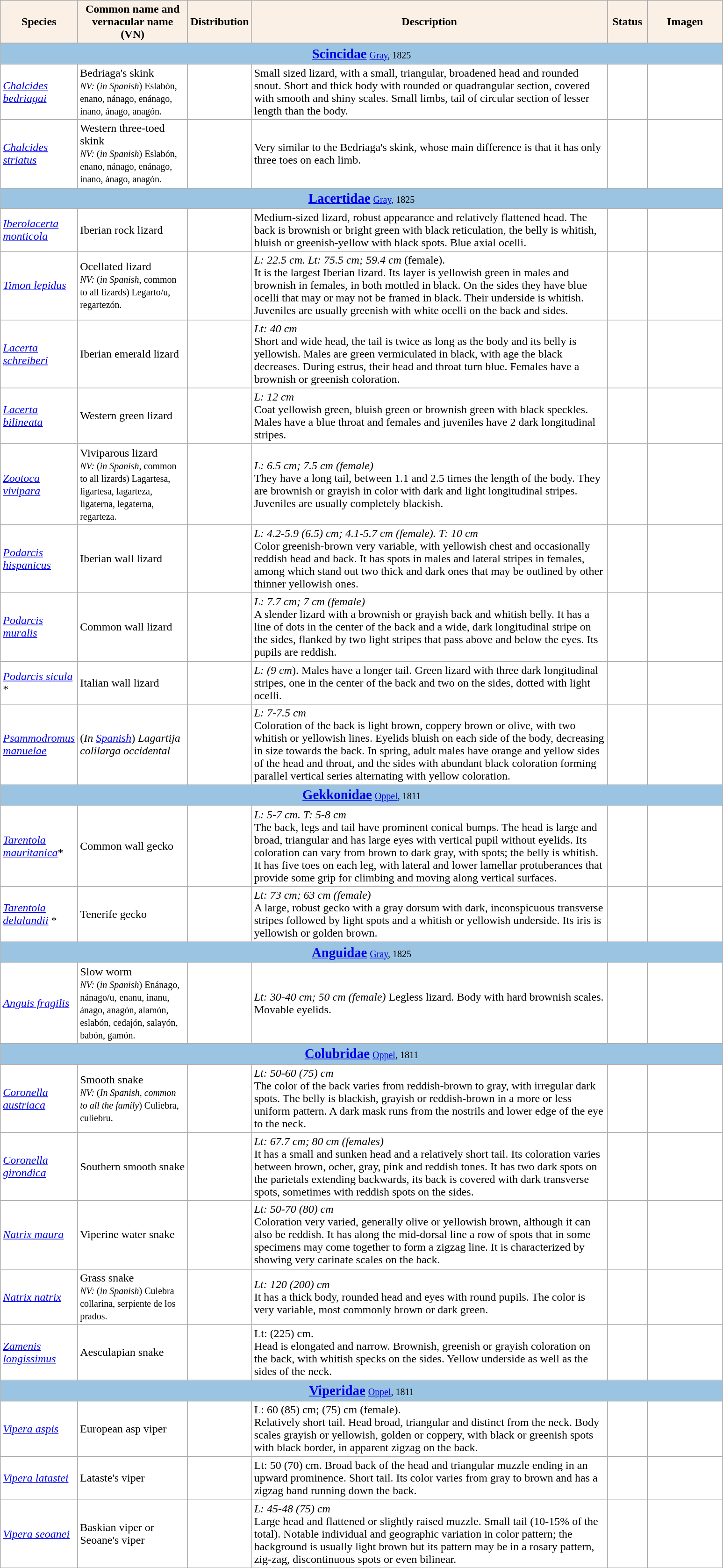<table class="sortable wikitable" border="0" style="background:#ffffff" align="top">
<tr>
<th style="background:Linen; color:Black" width="100">Species</th>
<th style="background:Linen; color:Black" width="150">Common name and vernacular name (VN)</th>
<th style="background:Linen; color:Black" width="80">Distribution</th>
<th style="background:Linen; color:Black" width="500">Description</th>
<th style="background:Linen; color:Black" width="50">Status</th>
<th style="background:Linen; color:Black" width="100">Imagen</th>
</tr>
<tr>
<td colspan="6" style="background:#9BC4E2;" align="center"><big><strong><a href='#'>Scincidae</a></strong></big> <small><a href='#'>Gray</a>, 1825</small></td>
</tr>
<tr>
<td><em><a href='#'>Chalcides bedriagai</a></em></td>
<td>Bedriaga's skink<br><small><em>NV:</em> (<em>in Spanish</em>) Eslabón, enano, nánago, enánago, inano, ánago, anagón.</small></td>
<td></td>
<td>Small sized lizard, with a small, triangular, broadened head and rounded snout. Short and thick body with rounded or quadrangular section, covered with smooth and shiny scales. Small limbs, tail of circular section of lesser length than the body.</td>
<td></td>
<td></td>
</tr>
<tr>
<td><em><a href='#'>Chalcides striatus</a></em></td>
<td>Western three-toed skink<br><small><em>NV:</em> (<em>in Spanish</em>) Eslabón, enano, nánago, enánago, inano, ánago, anagón.</small></td>
<td></td>
<td>Very similar to the Bedriaga's skink, whose main difference is that it has only three toes on each limb.</td>
<td></td>
<td></td>
</tr>
<tr>
<td colspan="6" style="background:#9BC4E2;" align="center"><big><strong><a href='#'>Lacertidae</a></strong></big> <small><a href='#'>Gray</a>, 1825</small></td>
</tr>
<tr>
<td><em><a href='#'>Iberolacerta monticola</a></em></td>
<td>Iberian rock lizard</td>
<td></td>
<td>Medium-sized lizard, robust appearance and relatively flattened head. The back is brownish or bright green with black reticulation, the belly is whitish, bluish or greenish-yellow with black spots. Blue axial ocelli.</td>
<td></td>
<td></td>
</tr>
<tr>
<td><em><a href='#'>Timon lepidus</a></em></td>
<td>Ocellated lizard<br><small><em>NV:</em> (<em>in Spanish</em>, common to all lizards) Legarto/u, regartezón.</small></td>
<td></td>
<td><em>L: 22.5 cm. Lt: 75.5 cm; 59.4 cm</em> (female).<br>It is the largest Iberian lizard. Its layer is yellowish green in males and brownish in females, in both mottled in black. On the sides they have blue ocelli that may or may not be framed in black. Their underside is whitish. Juveniles are usually greenish with white ocelli on the back and sides.</td>
<td></td>
<td></td>
</tr>
<tr>
<td><em><a href='#'>Lacerta schreiberi</a></em></td>
<td>Iberian emerald lizard</td>
<td></td>
<td><em>Lt: 40 cm</em><br>Short and wide head, the tail is twice as long as the body and its belly is yellowish. Males are green vermiculated in black, with age the black decreases. During estrus, their head and throat turn blue. Females have a brownish or greenish coloration.</td>
<td></td>
<td></td>
</tr>
<tr>
<td><em><a href='#'>Lacerta bilineata</a></em></td>
<td>Western green lizard</td>
<td></td>
<td><em>L: 12 cm</em><br>Coat yellowish green, bluish green or brownish green with black speckles. Males have a blue throat and females and juveniles have 2 dark longitudinal stripes.</td>
<td></td>
<td></td>
</tr>
<tr>
<td><em><a href='#'>Zootoca vivipara</a></em></td>
<td>Viviparous lizard<br><small><em>NV:</em> (<em>in Spanish</em>, common to all lizards) Lagartesa, ligartesa, lagarteza, ligaterna, legaterna, regarteza.</small></td>
<td></td>
<td><em>L: 6.5 cm; 7.5 cm (female)</em><br>They have a long tail, between 1.1 and 2.5 times the length of the body. They are brownish or grayish in color with dark and light longitudinal stripes. Juveniles are usually completely blackish.</td>
<td></td>
<td></td>
</tr>
<tr>
<td><em><a href='#'>Podarcis hispanicus</a></em></td>
<td>Iberian wall lizard</td>
<td></td>
<td><em>L: 4.2-5.9 (6.5) cm; 4.1-5.7 cm (female). T: 10 cm</em><br>Color greenish-brown very variable, with yellowish chest and occasionally reddish head and back. It has spots in males and lateral stripes in females, among which stand out two thick and dark ones that may be outlined by other thinner yellowish ones.</td>
<td></td>
<td></td>
</tr>
<tr>
<td><em><a href='#'>Podarcis muralis</a></em></td>
<td>Common wall lizard</td>
<td></td>
<td><em>L: 7.7 cm; 7 cm (female)</em><br>A slender lizard with a brownish or grayish back and whitish belly. It has a line of dots in the center of the back and a wide, dark longitudinal stripe on the sides, flanked by two light stripes that pass above and below the eyes. Its pupils are reddish.</td>
<td></td>
<td></td>
</tr>
<tr>
<td><em><a href='#'>Podarcis sicula</a></em> *</td>
<td>Italian wall lizard</td>
<td></td>
<td><em>L: (9 cm</em>). Males have a longer tail. Green lizard with three dark longitudinal stripes, one in the center of the back and two on the sides, dotted with light ocelli.</td>
<td><br></td>
<td></td>
</tr>
<tr>
<td><em><a href='#'>Psammodromus manuelae</a></em></td>
<td>(<em>In <a href='#'>Spanish</a></em>) <em>Lagartija colilarga occidental</em></td>
<td></td>
<td><em>L: 7-7.5 cm</em><br>Coloration of the back is light brown, coppery brown or olive, with two whitish or yellowish lines. Eyelids bluish on each side of the body, decreasing in size towards the back. In spring, adult males have orange and yellow sides of the head and throat, and the sides with abundant black coloration forming parallel vertical series alternating with yellow coloration.</td>
<td></td>
<td></td>
</tr>
<tr>
<td colspan="6" style="background:#9BC4E2;" align="center"><big><strong><a href='#'>Gekkonidae</a></strong></big> <small><a href='#'>Oppel</a>, 1811</small></td>
</tr>
<tr>
<td><em><a href='#'>Tarentola mauritanica</a></em>*</td>
<td>Common wall gecko</td>
<td></td>
<td><em>L: 5-7 cm. T: 5-8 cm</em><br>The back, legs and tail have prominent conical bumps. The head is large and broad, triangular and has large eyes with vertical pupil without eyelids. Its coloration can vary from brown to dark gray, with spots; the belly is whitish. It has five toes on each leg, with lateral and lower lamellar protuberances that provide some grip for climbing and moving along vertical surfaces.</td>
<td></td>
<td></td>
</tr>
<tr>
<td><em><a href='#'>Tarentola delalandii</a></em> *</td>
<td>Tenerife gecko</td>
<td></td>
<td><em>Lt: 73 cm; 63 cm (female)</em><br>A large, robust gecko with a gray dorsum with dark, inconspicuous transverse stripes followed by light spots and a whitish or yellowish underside. Its iris is yellowish or golden brown.</td>
<td></td>
<td></td>
</tr>
<tr>
<td colspan="6" style="background:#9BC4E2;" align="center"><big><strong><a href='#'>Anguidae</a></strong></big> <small><a href='#'>Gray</a>, 1825</small></td>
</tr>
<tr>
<td><em><a href='#'>Anguis fragilis</a></em></td>
<td>Slow worm<br><small><em>NV:</em> (<em>in Spanish</em>) Enánago, nánago/u,</small> <small>enanu, inanu, ánago, anagón, alamón, eslabón, cedajón, salayón, babón, gamón.</small></td>
<td></td>
<td><em>Lt: 30-40 cm; 50 cm (female)</em> Legless lizard. Body with hard brownish scales. Movable eyelids.</td>
<td></td>
<td></td>
</tr>
<tr>
<td colspan="6" style="background:#9BC4E2;" align="center"><big><strong><a href='#'>Colubridae</a></strong></big> <small><a href='#'>Oppel</a>, 1811</small></td>
</tr>
<tr>
<td><em><a href='#'>Coronella austriaca</a></em></td>
<td>Smooth snake<br><small><em>NV:</em> (<em>In Spanish, common to all the family</em>) Culiebra, culiebru.</small></td>
<td></td>
<td><em>Lt: 50-60 (75) cm</em><br>The color of the back varies from reddish-brown to gray, with irregular dark spots. The belly is blackish, grayish or reddish-brown in a more or less uniform pattern. A dark mask runs from the nostrils and lower edge of the eye to the neck.</td>
<td></td>
<td></td>
</tr>
<tr>
<td><em><a href='#'>Coronella girondica</a></em></td>
<td>Southern smooth snake</td>
<td></td>
<td><em>Lt: 67.7 cm; 80 cm (females)</em><br>It has a small and sunken head and a relatively short tail. Its coloration varies between brown, ocher, gray, pink and reddish tones. It has two dark spots on the parietals extending backwards, its back is covered with dark transverse spots, sometimes with reddish spots on the sides.</td>
<td></td>
<td></td>
</tr>
<tr>
<td><em><a href='#'>Natrix maura</a></em></td>
<td>Viperine water snake</td>
<td></td>
<td><em>Lt: 50-70 (80) cm</em><br>Coloration very varied, generally olive or yellowish brown, although it can also be reddish. It has along the mid-dorsal line a row of spots that in some specimens may come together to form a zigzag line. It is characterized by showing very carinate scales on the back.</td>
<td></td>
<td></td>
</tr>
<tr>
<td><em><a href='#'>Natrix natrix</a></em></td>
<td>Grass snake<br><small><em>NV:</em> (<em>in Spanish</em>) Culebra collarina, serpiente de los prados.</small></td>
<td></td>
<td><em>Lt: 120 (200) cm</em><br>It has a thick body, rounded head and eyes with round pupils. The color is very variable, most commonly brown or dark green.</td>
<td></td>
<td></td>
</tr>
<tr>
<td><em><a href='#'>Zamenis longissimus</a></em></td>
<td>Aesculapian snake</td>
<td></td>
<td>Lt: (225) cm.<br>Head is elongated and narrow. Brownish, greenish or grayish coloration on the back, with whitish specks on the sides. Yellow underside as well as the sides of the neck.</td>
<td></td>
<td></td>
</tr>
<tr>
<td colspan="6" style="background:#9BC4E2;" align="center"><big><strong><a href='#'>Viperidae</a></strong></big> <small><a href='#'>Oppel</a>, 1811</small></td>
</tr>
<tr>
<td><em><a href='#'>Vipera aspis</a></em></td>
<td>European asp viper</td>
<td></td>
<td>L: 60 (85) cm; (75) cm (female).<br>Relatively short tail. Head broad, triangular and distinct from the neck. Body scales grayish or yellowish, golden or coppery, with black or greenish spots with black border, in apparent zigzag on the back.</td>
<td></td>
<td></td>
</tr>
<tr>
<td><em><a href='#'>Vipera latastei</a></em></td>
<td>Lataste's viper</td>
<td></td>
<td>Lt: 50 (70) cm. Broad back of the head and triangular muzzle ending in an upward prominence. Short tail. Its color varies from gray to brown and has a zigzag band running down the back.</td>
<td></td>
<td></td>
</tr>
<tr>
<td><em><a href='#'>Vipera seoanei</a></em></td>
<td>Baskian viper or Seoane's viper</td>
<td></td>
<td><em>L: 45-48 (75) cm</em><br>Large head and flattened or slightly raised muzzle. Small tail (10-15% of the total). Notable individual and geographic variation in color pattern; the background is usually light brown but its pattern may be in a rosary pattern, zig-zag, discontinuous spots or even bilinear.</td>
<td></td>
<td></td>
</tr>
<tr>
</tr>
</table>
